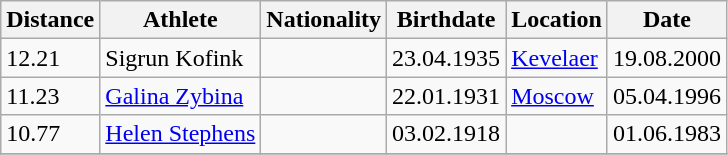<table class="wikitable">
<tr>
<th>Distance</th>
<th>Athlete</th>
<th>Nationality</th>
<th>Birthdate</th>
<th>Location</th>
<th>Date</th>
</tr>
<tr>
<td>12.21</td>
<td>Sigrun Kofink</td>
<td></td>
<td>23.04.1935</td>
<td><a href='#'>Kevelaer</a></td>
<td>19.08.2000</td>
</tr>
<tr>
<td>11.23</td>
<td><a href='#'>Galina Zybina</a></td>
<td></td>
<td>22.01.1931</td>
<td><a href='#'>Moscow</a></td>
<td>05.04.1996</td>
</tr>
<tr>
<td>10.77</td>
<td><a href='#'>Helen Stephens</a></td>
<td></td>
<td>03.02.1918</td>
<td></td>
<td>01.06.1983</td>
</tr>
<tr>
</tr>
</table>
